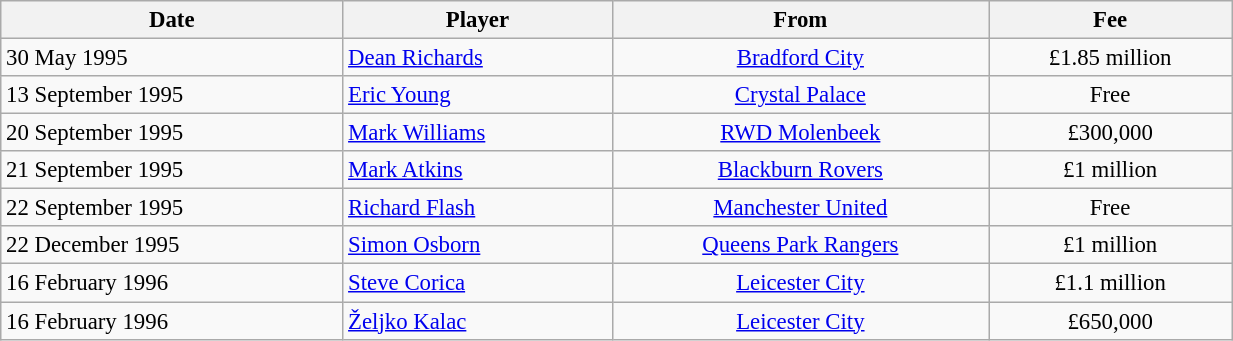<table class="wikitable" style="text-align:center; font-size:95%;width:65%; text-align:left">
<tr>
<th><strong>Date</strong></th>
<th><strong>Player</strong></th>
<th><strong>From</strong></th>
<th><strong>Fee</strong></th>
</tr>
<tr --->
<td>30 May 1995</td>
<td> <a href='#'>Dean Richards</a></td>
<td align="center"><a href='#'>Bradford City</a></td>
<td align="center">£1.85 million</td>
</tr>
<tr --->
<td>13 September 1995</td>
<td> <a href='#'>Eric Young</a></td>
<td align="center"><a href='#'>Crystal Palace</a></td>
<td align="center">Free</td>
</tr>
<tr --->
<td>20 September 1995</td>
<td> <a href='#'>Mark Williams</a></td>
<td align="center"> <a href='#'>RWD Molenbeek</a></td>
<td align="center">£300,000</td>
</tr>
<tr --->
<td>21 September 1995</td>
<td> <a href='#'>Mark Atkins</a></td>
<td align="center"><a href='#'>Blackburn Rovers</a></td>
<td align="center">£1 million</td>
</tr>
<tr --->
<td>22 September 1995</td>
<td> <a href='#'>Richard Flash</a></td>
<td align="center"><a href='#'>Manchester United</a></td>
<td align="center">Free</td>
</tr>
<tr --->
<td>22 December 1995</td>
<td> <a href='#'>Simon Osborn</a></td>
<td align="center"><a href='#'>Queens Park Rangers</a></td>
<td align="center">£1 million</td>
</tr>
<tr --->
<td>16 February 1996</td>
<td> <a href='#'>Steve Corica</a></td>
<td align="center"><a href='#'>Leicester City</a></td>
<td align="center">£1.1 million</td>
</tr>
<tr --->
<td>16 February 1996</td>
<td> <a href='#'>Željko Kalac</a></td>
<td align="center"><a href='#'>Leicester City</a></td>
<td align="center">£650,000</td>
</tr>
</table>
